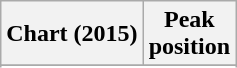<table class="wikitable sortable plainrowheaders">
<tr>
<th>Chart (2015)</th>
<th>Peak<br>position</th>
</tr>
<tr>
</tr>
<tr>
</tr>
<tr>
</tr>
</table>
